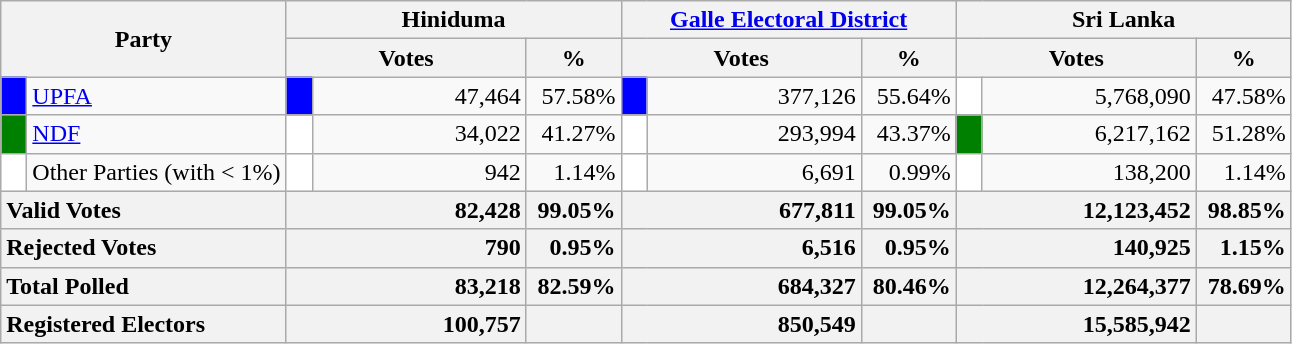<table class="wikitable">
<tr>
<th colspan="2" width="144px"rowspan="2">Party</th>
<th colspan="3" width="216px">Hiniduma</th>
<th colspan="3" width="216px"><a href='#'>Galle Electoral District</a></th>
<th colspan="3" width="216px">Sri Lanka</th>
</tr>
<tr>
<th colspan="2" width="144px">Votes</th>
<th>%</th>
<th colspan="2" width="144px">Votes</th>
<th>%</th>
<th colspan="2" width="144px">Votes</th>
<th>%</th>
</tr>
<tr>
<td style="background-color:blue;" width="10px"></td>
<td style="text-align:left;"><a href='#'>UPFA</a></td>
<td style="background-color:blue;" width="10px"></td>
<td style="text-align:right;">47,464</td>
<td style="text-align:right;">57.58%</td>
<td style="background-color:blue;" width="10px"></td>
<td style="text-align:right;">377,126</td>
<td style="text-align:right;">55.64%</td>
<td style="background-color:white;" width="10px"></td>
<td style="text-align:right;">5,768,090</td>
<td style="text-align:right;">47.58%</td>
</tr>
<tr>
<td style="background-color:green;" width="10px"></td>
<td style="text-align:left;"><a href='#'>NDF</a></td>
<td style="background-color:white;" width="10px"></td>
<td style="text-align:right;">34,022</td>
<td style="text-align:right;">41.27%</td>
<td style="background-color:white;" width="10px"></td>
<td style="text-align:right;">293,994</td>
<td style="text-align:right;">43.37%</td>
<td style="background-color:green;" width="10px"></td>
<td style="text-align:right;">6,217,162</td>
<td style="text-align:right;">51.28%</td>
</tr>
<tr>
<td style="background-color:white;" width="10px"></td>
<td style="text-align:left;">Other Parties (with < 1%)</td>
<td style="background-color:white;" width="10px"></td>
<td style="text-align:right;">942</td>
<td style="text-align:right;">1.14%</td>
<td style="background-color:white;" width="10px"></td>
<td style="text-align:right;">6,691</td>
<td style="text-align:right;">0.99%</td>
<td style="background-color:white;" width="10px"></td>
<td style="text-align:right;">138,200</td>
<td style="text-align:right;">1.14%</td>
</tr>
<tr>
<th colspan="2" width="144px"style="text-align:left;">Valid Votes</th>
<th style="text-align:right;"colspan="2" width="144px">82,428</th>
<th style="text-align:right;">99.05%</th>
<th style="text-align:right;"colspan="2" width="144px">677,811</th>
<th style="text-align:right;">99.05%</th>
<th style="text-align:right;"colspan="2" width="144px">12,123,452</th>
<th style="text-align:right;">98.85%</th>
</tr>
<tr>
<th colspan="2" width="144px"style="text-align:left;">Rejected Votes</th>
<th style="text-align:right;"colspan="2" width="144px">790</th>
<th style="text-align:right;">0.95%</th>
<th style="text-align:right;"colspan="2" width="144px">6,516</th>
<th style="text-align:right;">0.95%</th>
<th style="text-align:right;"colspan="2" width="144px">140,925</th>
<th style="text-align:right;">1.15%</th>
</tr>
<tr>
<th colspan="2" width="144px"style="text-align:left;">Total Polled</th>
<th style="text-align:right;"colspan="2" width="144px">83,218</th>
<th style="text-align:right;">82.59%</th>
<th style="text-align:right;"colspan="2" width="144px">684,327</th>
<th style="text-align:right;">80.46%</th>
<th style="text-align:right;"colspan="2" width="144px">12,264,377</th>
<th style="text-align:right;">78.69%</th>
</tr>
<tr>
<th colspan="2" width="144px"style="text-align:left;">Registered Electors</th>
<th style="text-align:right;"colspan="2" width="144px">100,757</th>
<th></th>
<th style="text-align:right;"colspan="2" width="144px">850,549</th>
<th></th>
<th style="text-align:right;"colspan="2" width="144px">15,585,942</th>
<th></th>
</tr>
</table>
